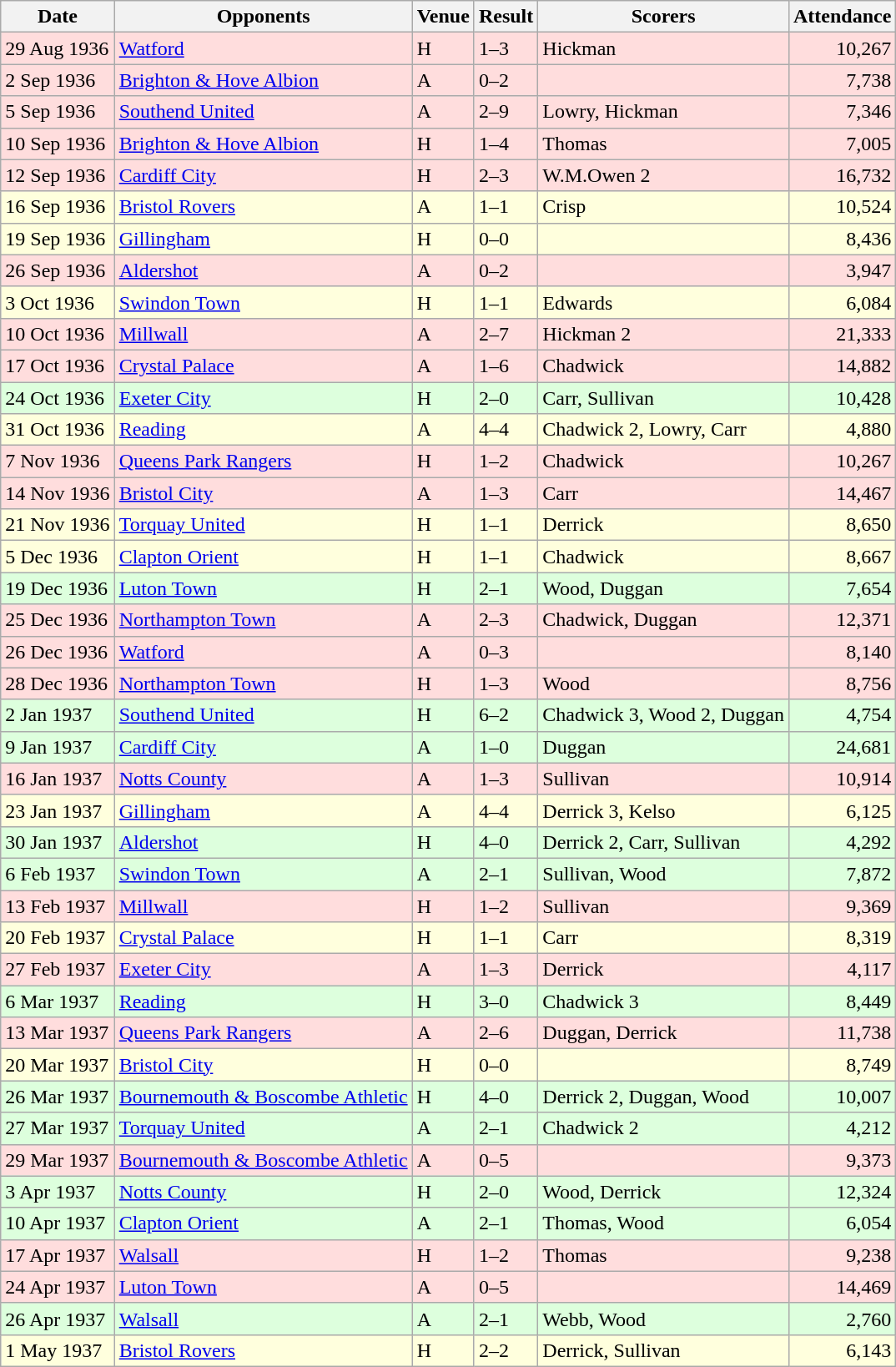<table class="wikitable sortable">
<tr>
<th>Date</th>
<th>Opponents</th>
<th>Venue</th>
<th>Result</th>
<th>Scorers</th>
<th>Attendance</th>
</tr>
<tr bgcolor="#ffdddd">
<td>29 Aug 1936</td>
<td><a href='#'>Watford</a></td>
<td>H</td>
<td>1–3</td>
<td>Hickman</td>
<td align="right">10,267</td>
</tr>
<tr bgcolor="#ffdddd">
<td>2 Sep 1936</td>
<td><a href='#'>Brighton & Hove Albion</a></td>
<td>A</td>
<td>0–2</td>
<td></td>
<td align="right">7,738</td>
</tr>
<tr bgcolor="#ffdddd">
<td>5 Sep 1936</td>
<td><a href='#'>Southend United</a></td>
<td>A</td>
<td>2–9</td>
<td>Lowry, Hickman</td>
<td align="right">7,346</td>
</tr>
<tr bgcolor="#ffdddd">
<td>10 Sep 1936</td>
<td><a href='#'>Brighton & Hove Albion</a></td>
<td>H</td>
<td>1–4</td>
<td>Thomas</td>
<td align="right">7,005</td>
</tr>
<tr bgcolor="#ffdddd">
<td>12 Sep 1936</td>
<td><a href='#'>Cardiff City</a></td>
<td>H</td>
<td>2–3</td>
<td>W.M.Owen 2</td>
<td align="right">16,732</td>
</tr>
<tr bgcolor="#ffffdd">
<td>16 Sep 1936</td>
<td><a href='#'>Bristol Rovers</a></td>
<td>A</td>
<td>1–1</td>
<td>Crisp</td>
<td align="right">10,524</td>
</tr>
<tr bgcolor="#ffffdd">
<td>19 Sep 1936</td>
<td><a href='#'>Gillingham</a></td>
<td>H</td>
<td>0–0</td>
<td></td>
<td align="right">8,436</td>
</tr>
<tr bgcolor="#ffdddd">
<td>26 Sep 1936</td>
<td><a href='#'>Aldershot</a></td>
<td>A</td>
<td>0–2</td>
<td></td>
<td align="right">3,947</td>
</tr>
<tr bgcolor="#ffffdd">
<td>3 Oct 1936</td>
<td><a href='#'>Swindon Town</a></td>
<td>H</td>
<td>1–1</td>
<td>Edwards</td>
<td align="right">6,084</td>
</tr>
<tr bgcolor="#ffdddd">
<td>10 Oct 1936</td>
<td><a href='#'>Millwall</a></td>
<td>A</td>
<td>2–7</td>
<td>Hickman 2</td>
<td align="right">21,333</td>
</tr>
<tr bgcolor="#ffdddd">
<td>17 Oct 1936</td>
<td><a href='#'>Crystal Palace</a></td>
<td>A</td>
<td>1–6</td>
<td>Chadwick</td>
<td align="right">14,882</td>
</tr>
<tr bgcolor="#ddffdd">
<td>24 Oct 1936</td>
<td><a href='#'>Exeter City</a></td>
<td>H</td>
<td>2–0</td>
<td>Carr, Sullivan</td>
<td align="right">10,428</td>
</tr>
<tr bgcolor="#ffffdd">
<td>31 Oct 1936</td>
<td><a href='#'>Reading</a></td>
<td>A</td>
<td>4–4</td>
<td>Chadwick 2, Lowry, Carr</td>
<td align="right">4,880</td>
</tr>
<tr bgcolor="#ffdddd">
<td>7 Nov 1936</td>
<td><a href='#'>Queens Park Rangers</a></td>
<td>H</td>
<td>1–2</td>
<td>Chadwick</td>
<td align="right">10,267</td>
</tr>
<tr bgcolor="#ffdddd">
<td>14 Nov 1936</td>
<td><a href='#'>Bristol City</a></td>
<td>A</td>
<td>1–3</td>
<td>Carr</td>
<td align="right">14,467</td>
</tr>
<tr bgcolor="#ffffdd">
<td>21 Nov 1936</td>
<td><a href='#'>Torquay United</a></td>
<td>H</td>
<td>1–1</td>
<td>Derrick</td>
<td align="right">8,650</td>
</tr>
<tr bgcolor="#ffffdd">
<td>5 Dec 1936</td>
<td><a href='#'>Clapton Orient</a></td>
<td>H</td>
<td>1–1</td>
<td>Chadwick</td>
<td align="right">8,667</td>
</tr>
<tr bgcolor="#ddffdd">
<td>19 Dec 1936</td>
<td><a href='#'>Luton Town</a></td>
<td>H</td>
<td>2–1</td>
<td>Wood, Duggan</td>
<td align="right">7,654</td>
</tr>
<tr bgcolor="#ffdddd">
<td>25 Dec 1936</td>
<td><a href='#'>Northampton Town</a></td>
<td>A</td>
<td>2–3</td>
<td>Chadwick, Duggan</td>
<td align="right">12,371</td>
</tr>
<tr bgcolor="#ffdddd">
<td>26 Dec 1936</td>
<td><a href='#'>Watford</a></td>
<td>A</td>
<td>0–3</td>
<td></td>
<td align="right">8,140</td>
</tr>
<tr bgcolor="#ffdddd">
<td>28 Dec 1936</td>
<td><a href='#'>Northampton Town</a></td>
<td>H</td>
<td>1–3</td>
<td>Wood</td>
<td align="right">8,756</td>
</tr>
<tr bgcolor="#ddffdd">
<td>2 Jan 1937</td>
<td><a href='#'>Southend United</a></td>
<td>H</td>
<td>6–2</td>
<td>Chadwick 3, Wood 2, Duggan</td>
<td align="right">4,754</td>
</tr>
<tr bgcolor="#ddffdd">
<td>9 Jan 1937</td>
<td><a href='#'>Cardiff City</a></td>
<td>A</td>
<td>1–0</td>
<td>Duggan</td>
<td align="right">24,681</td>
</tr>
<tr bgcolor="#ffdddd">
<td>16 Jan 1937</td>
<td><a href='#'>Notts County</a></td>
<td>A</td>
<td>1–3</td>
<td>Sullivan</td>
<td align="right">10,914</td>
</tr>
<tr bgcolor="#ffffdd">
<td>23 Jan 1937</td>
<td><a href='#'>Gillingham</a></td>
<td>A</td>
<td>4–4</td>
<td>Derrick 3, Kelso</td>
<td align="right">6,125</td>
</tr>
<tr bgcolor="#ddffdd">
<td>30 Jan 1937</td>
<td><a href='#'>Aldershot</a></td>
<td>H</td>
<td>4–0</td>
<td>Derrick 2, Carr, Sullivan</td>
<td align="right">4,292</td>
</tr>
<tr bgcolor="#ddffdd">
<td>6 Feb 1937</td>
<td><a href='#'>Swindon Town</a></td>
<td>A</td>
<td>2–1</td>
<td>Sullivan, Wood</td>
<td align="right">7,872</td>
</tr>
<tr bgcolor="#ffdddd">
<td>13 Feb 1937</td>
<td><a href='#'>Millwall</a></td>
<td>H</td>
<td>1–2</td>
<td>Sullivan</td>
<td align="right">9,369</td>
</tr>
<tr bgcolor="#ffffdd">
<td>20 Feb 1937</td>
<td><a href='#'>Crystal Palace</a></td>
<td>H</td>
<td>1–1</td>
<td>Carr</td>
<td align="right">8,319</td>
</tr>
<tr bgcolor="#ffdddd">
<td>27 Feb 1937</td>
<td><a href='#'>Exeter City</a></td>
<td>A</td>
<td>1–3</td>
<td>Derrick</td>
<td align="right">4,117</td>
</tr>
<tr bgcolor="#ddffdd">
<td>6 Mar 1937</td>
<td><a href='#'>Reading</a></td>
<td>H</td>
<td>3–0</td>
<td>Chadwick 3</td>
<td align="right">8,449</td>
</tr>
<tr bgcolor="#ffdddd">
<td>13 Mar 1937</td>
<td><a href='#'>Queens Park Rangers</a></td>
<td>A</td>
<td>2–6</td>
<td>Duggan, Derrick</td>
<td align="right">11,738</td>
</tr>
<tr bgcolor="#ffffdd">
<td>20 Mar 1937</td>
<td><a href='#'>Bristol City</a></td>
<td>H</td>
<td>0–0</td>
<td></td>
<td align="right">8,749</td>
</tr>
<tr bgcolor="#ddffdd">
<td>26 Mar 1937</td>
<td><a href='#'>Bournemouth & Boscombe Athletic</a></td>
<td>H</td>
<td>4–0</td>
<td>Derrick 2, Duggan, Wood</td>
<td align="right">10,007</td>
</tr>
<tr bgcolor="#ddffdd">
<td>27 Mar 1937</td>
<td><a href='#'>Torquay United</a></td>
<td>A</td>
<td>2–1</td>
<td>Chadwick 2</td>
<td align="right">4,212</td>
</tr>
<tr bgcolor="#ffdddd">
<td>29 Mar 1937</td>
<td><a href='#'>Bournemouth & Boscombe Athletic</a></td>
<td>A</td>
<td>0–5</td>
<td></td>
<td align="right">9,373</td>
</tr>
<tr bgcolor="#ddffdd">
<td>3 Apr 1937</td>
<td><a href='#'>Notts County</a></td>
<td>H</td>
<td>2–0</td>
<td>Wood, Derrick</td>
<td align="right">12,324</td>
</tr>
<tr bgcolor="#ddffdd">
<td>10 Apr 1937</td>
<td><a href='#'>Clapton Orient</a></td>
<td>A</td>
<td>2–1</td>
<td>Thomas, Wood</td>
<td align="right">6,054</td>
</tr>
<tr bgcolor="#ffdddd">
<td>17 Apr 1937</td>
<td><a href='#'>Walsall</a></td>
<td>H</td>
<td>1–2</td>
<td>Thomas</td>
<td align="right">9,238</td>
</tr>
<tr bgcolor="#ffdddd">
<td>24 Apr 1937</td>
<td><a href='#'>Luton Town</a></td>
<td>A</td>
<td>0–5</td>
<td></td>
<td align="right">14,469</td>
</tr>
<tr bgcolor="#ddffdd">
<td>26 Apr 1937</td>
<td><a href='#'>Walsall</a></td>
<td>A</td>
<td>2–1</td>
<td>Webb, Wood</td>
<td align="right">2,760</td>
</tr>
<tr bgcolor="#ffffdd">
<td>1 May 1937</td>
<td><a href='#'>Bristol Rovers</a></td>
<td>H</td>
<td>2–2</td>
<td>Derrick, Sullivan</td>
<td align="right">6,143</td>
</tr>
</table>
